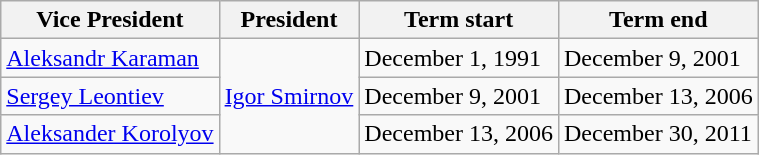<table class="wikitable">
<tr>
<th>Vice President</th>
<th>President</th>
<th>Term start</th>
<th>Term end</th>
</tr>
<tr>
<td><a href='#'>Aleksandr Karaman</a></td>
<td rowspan="3"><a href='#'>Igor Smirnov</a></td>
<td>December 1, 1991</td>
<td>December 9, 2001</td>
</tr>
<tr>
<td><a href='#'>Sergey Leontiev</a></td>
<td>December 9, 2001</td>
<td>December 13, 2006</td>
</tr>
<tr>
<td><a href='#'>Aleksander Korolyov</a></td>
<td>December 13, 2006</td>
<td>December 30, 2011</td>
</tr>
</table>
